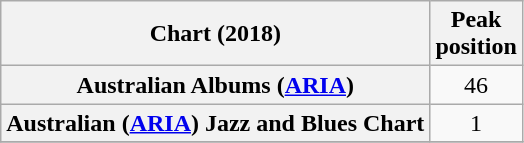<table class="wikitable plainrowheaders" style="text-align:center">
<tr>
<th scope="col">Chart (2018)</th>
<th scope="col">Peak<br> position</th>
</tr>
<tr>
<th scope="row">Australian Albums (<a href='#'>ARIA</a>)</th>
<td>46</td>
</tr>
<tr>
<th scope="row">Australian (<a href='#'>ARIA</a>) Jazz and Blues Chart</th>
<td>1</td>
</tr>
<tr>
</tr>
</table>
